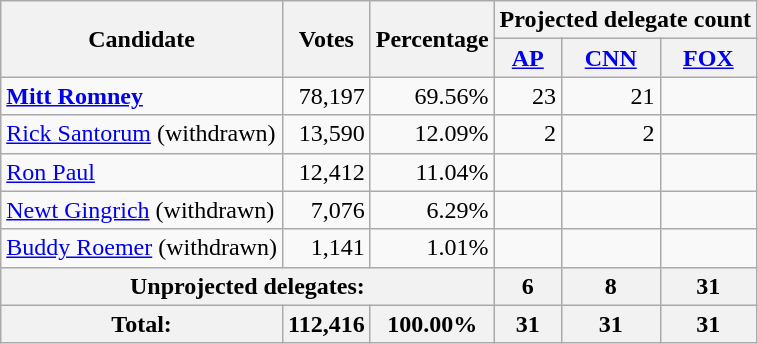<table class="wikitable" style="text-align:right;">
<tr>
<th rowspan="2">Candidate</th>
<th rowspan="2">Votes</th>
<th rowspan="2">Percentage</th>
<th colspan="3">Projected delegate count</th>
</tr>
<tr>
<th><a href='#'>AP</a></th>
<th><a href='#'>CNN</a><br></th>
<th><a href='#'>FOX</a><br></th>
</tr>
<tr>
<td style="text-align:left;"> <strong><a href='#'>Mitt Romney</a></strong></td>
<td>78,197</td>
<td>69.56%</td>
<td>23</td>
<td>21</td>
<td></td>
</tr>
<tr>
<td style="text-align:left;"><a href='#'>Rick Santorum</a> (withdrawn)</td>
<td>13,590</td>
<td>12.09%</td>
<td>2</td>
<td>2</td>
<td></td>
</tr>
<tr>
<td style="text-align:left;"><a href='#'>Ron Paul</a></td>
<td>12,412</td>
<td>11.04%</td>
<td></td>
<td></td>
<td></td>
</tr>
<tr>
<td style="text-align:left;"><a href='#'>Newt Gingrich</a> (withdrawn)</td>
<td>7,076</td>
<td>6.29%</td>
<td></td>
<td></td>
<td></td>
</tr>
<tr>
<td style="text-align:left;"><a href='#'>Buddy Roemer</a> (withdrawn)</td>
<td>1,141</td>
<td>1.01%</td>
<td></td>
<td></td>
<td></td>
</tr>
<tr style="background:#eee;">
<th colspan="3">Unprojected delegates:</th>
<th>6</th>
<th>8</th>
<th>31</th>
</tr>
<tr style="background:#eee;">
<th>Total:</th>
<th>112,416</th>
<th>100.00%</th>
<th>31</th>
<th>31</th>
<th>31</th>
</tr>
</table>
